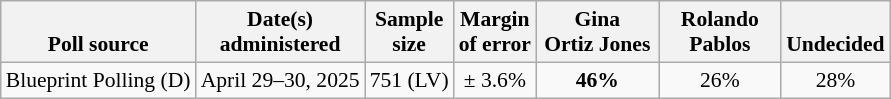<table class="wikitable" style="font-size:90%;text-align:center;">
<tr valign=bottom>
<th>Poll source</th>
<th>Date(s)<br>administered</th>
<th>Sample<br>size</th>
<th>Margin<br>of error</th>
<th style="width:75px;">Gina<br>Ortiz Jones</th>
<th style="width:75px;">Rolando<br>Pablos</th>
<th>Undecided</th>
</tr>
<tr>
<td>Blueprint Polling (D)</td>
<td>April 29–30, 2025</td>
<td>751 (LV)</td>
<td>± 3.6%</td>
<td><strong>46%</strong></td>
<td>26%</td>
<td>28%</td>
</tr>
</table>
